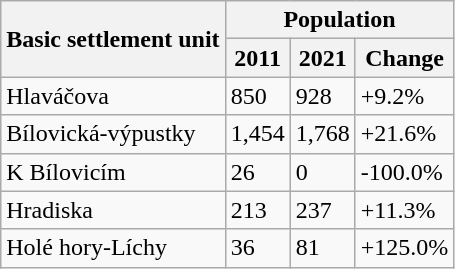<table class="wikitable sortable">
<tr>
<th rowspan=2>Basic settlement unit</th>
<th colspan=3>Population</th>
</tr>
<tr>
<th>2011</th>
<th>2021</th>
<th>Change</th>
</tr>
<tr>
<td>Hlaváčova</td>
<td>850</td>
<td>928</td>
<td>+9.2%</td>
</tr>
<tr>
<td>Bílovická-výpustky</td>
<td>1,454</td>
<td>1,768</td>
<td>+21.6%</td>
</tr>
<tr>
<td>K Bílovicím</td>
<td>26</td>
<td>0</td>
<td>-100.0%</td>
</tr>
<tr>
<td>Hradiska</td>
<td>213</td>
<td>237</td>
<td>+11.3%</td>
</tr>
<tr>
<td>Holé hory-Líchy</td>
<td>36</td>
<td>81</td>
<td>+125.0%</td>
</tr>
</table>
